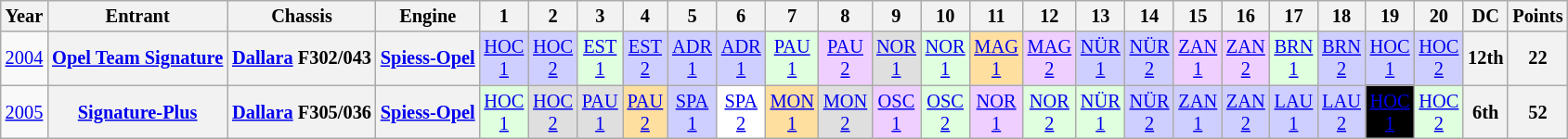<table class="wikitable" style="text-align:center; font-size:85%">
<tr>
<th>Year</th>
<th>Entrant</th>
<th>Chassis</th>
<th>Engine</th>
<th>1</th>
<th>2</th>
<th>3</th>
<th>4</th>
<th>5</th>
<th>6</th>
<th>7</th>
<th>8</th>
<th>9</th>
<th>10</th>
<th>11</th>
<th>12</th>
<th>13</th>
<th>14</th>
<th>15</th>
<th>16</th>
<th>17</th>
<th>18</th>
<th>19</th>
<th>20</th>
<th>DC</th>
<th>Points</th>
</tr>
<tr>
<td><a href='#'>2004</a></td>
<th nowrap><a href='#'>Opel Team Signature</a></th>
<th nowrap><a href='#'>Dallara</a> F302/043</th>
<th nowrap><a href='#'>Spiess-Opel</a></th>
<td style="background:#CFCFFF;"><a href='#'>HOC<br>1</a><br></td>
<td style="background:#CFCFFF;"><a href='#'>HOC<br>2</a><br></td>
<td style="background:#DFFFDF;"><a href='#'>EST<br>1</a><br></td>
<td style="background:#CFCFFF;"><a href='#'>EST<br>2</a><br></td>
<td style="background:#CFCFFF;"><a href='#'>ADR<br>1</a><br></td>
<td style="background:#CFCFFF;"><a href='#'>ADR<br>1</a><br></td>
<td style="background:#DFFFDF;"><a href='#'>PAU<br>1</a><br></td>
<td style="background:#EFCFFF;"><a href='#'>PAU<br>2</a><br></td>
<td style="background:#DFDFDF;"><a href='#'>NOR<br>1</a><br></td>
<td style="background:#DFFFDF;"><a href='#'>NOR<br>1</a><br></td>
<td style="background:#FFDF9F;"><a href='#'>MAG<br>1</a><br></td>
<td style="background:#EFCFFF;"><a href='#'>MAG<br>2</a><br></td>
<td style="background:#CFCFFF;"><a href='#'>NÜR<br>1</a><br></td>
<td style="background:#CFCFFF;"><a href='#'>NÜR<br>2</a><br></td>
<td style="background:#EFCFFF;"><a href='#'>ZAN<br>1</a><br></td>
<td style="background:#EFCFFF;"><a href='#'>ZAN<br>2</a><br></td>
<td style="background:#DFFFDF;"><a href='#'>BRN<br>1</a><br></td>
<td style="background:#CFCFFF;"><a href='#'>BRN<br>2</a><br></td>
<td style="background:#CFCFFF;"><a href='#'>HOC<br>1</a><br></td>
<td style="background:#CFCFFF;"><a href='#'>HOC<br>2</a><br></td>
<th>12th</th>
<th>22</th>
</tr>
<tr>
<td><a href='#'>2005</a></td>
<th nowrap><a href='#'>Signature-Plus</a></th>
<th nowrap><a href='#'>Dallara</a> F305/036</th>
<th nowrap><a href='#'>Spiess-Opel</a></th>
<td style="background:#DFFFDF;"><a href='#'>HOC<br>1</a><br></td>
<td style="background:#DFDFDF;"><a href='#'>HOC<br>2</a><br></td>
<td style="background:#DFDFDF;"><a href='#'>PAU<br>1</a><br></td>
<td style="background:#FFDF9F;"><a href='#'>PAU<br>2</a><br></td>
<td style="background:#CFCFFF;"><a href='#'>SPA<br>1</a><br></td>
<td style="background:#FFFFFF;"><a href='#'>SPA<br>2</a><br></td>
<td style="background:#FFDF9F;"><a href='#'>MON<br>1</a><br></td>
<td style="background:#DFDFDF;"><a href='#'>MON<br>2</a><br></td>
<td style="background:#EFCFFF;"><a href='#'>OSC<br>1</a><br></td>
<td style="background:#DFFFDF;"><a href='#'>OSC<br>2</a><br></td>
<td style="background:#EFCFFF;"><a href='#'>NOR<br>1</a><br></td>
<td style="background:#DFFFDF;"><a href='#'>NOR<br>2</a><br></td>
<td style="background:#DFFFDF;"><a href='#'>NÜR<br>1</a><br></td>
<td style="background:#CFCFFF;"><a href='#'>NÜR<br>2</a><br></td>
<td style="background:#CFCFFF;"><a href='#'>ZAN<br>1</a><br></td>
<td style="background:#CFCFFF;"><a href='#'>ZAN<br>2</a><br></td>
<td style="background:#CFCFFF;"><a href='#'>LAU<br>1</a><br></td>
<td style="background:#CFCFFF;"><a href='#'>LAU<br>2</a><br></td>
<td style="background:#000000; color:white"><a href='#'><span>HOC<br>1</span></a><br></td>
<td style="background:#DFFFDF;"><a href='#'>HOC<br>2</a><br></td>
<th>6th</th>
<th>52</th>
</tr>
</table>
